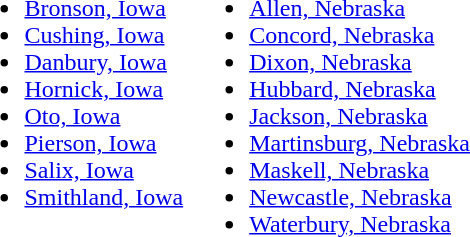<table>
<tr ---- valign="top">
<td><br><ul><li><a href='#'>Bronson, Iowa</a></li><li><a href='#'>Cushing, Iowa</a></li><li><a href='#'>Danbury, Iowa</a></li><li><a href='#'>Hornick, Iowa</a></li><li><a href='#'>Oto, Iowa</a></li><li><a href='#'>Pierson, Iowa</a></li><li><a href='#'>Salix, Iowa</a></li><li><a href='#'>Smithland, Iowa</a></li></ul></td>
<td><br><ul><li><a href='#'>Allen, Nebraska</a></li><li><a href='#'>Concord, Nebraska</a></li><li><a href='#'>Dixon, Nebraska</a></li><li><a href='#'>Hubbard, Nebraska</a></li><li><a href='#'>Jackson, Nebraska</a></li><li><a href='#'>Martinsburg, Nebraska</a></li><li><a href='#'>Maskell, Nebraska</a></li><li><a href='#'>Newcastle, Nebraska</a></li><li><a href='#'>Waterbury, Nebraska</a></li></ul></td>
</tr>
</table>
